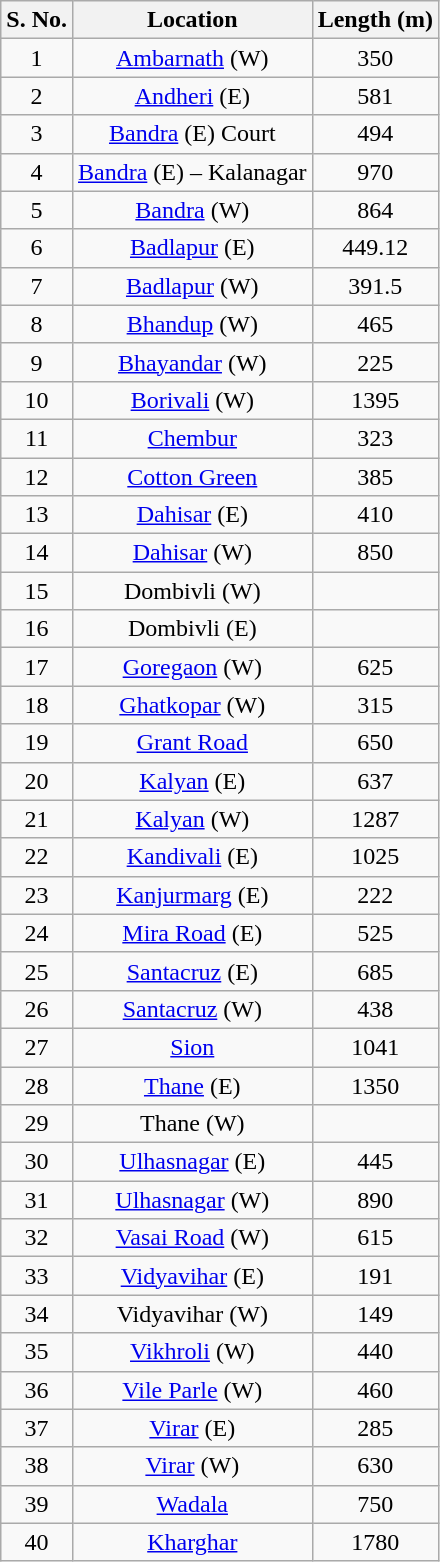<table class="wikitable" style="text-align: center;">
<tr>
<th>S. No.</th>
<th>Location</th>
<th>Length (m)</th>
</tr>
<tr>
<td>1</td>
<td><a href='#'>Ambarnath</a> (W)</td>
<td>350</td>
</tr>
<tr>
<td>2</td>
<td><a href='#'>Andheri</a> (E)</td>
<td>581</td>
</tr>
<tr>
<td>3</td>
<td><a href='#'>Bandra</a> (E) Court</td>
<td>494</td>
</tr>
<tr>
<td>4</td>
<td><a href='#'>Bandra</a> (E) – Kalanagar</td>
<td>970</td>
</tr>
<tr>
<td>5</td>
<td><a href='#'>Bandra</a> (W)</td>
<td>864</td>
</tr>
<tr>
<td>6</td>
<td><a href='#'>Badlapur</a> (E)</td>
<td>449.12</td>
</tr>
<tr>
<td>7</td>
<td><a href='#'>Badlapur</a> (W)</td>
<td>391.5</td>
</tr>
<tr>
<td>8</td>
<td><a href='#'>Bhandup</a> (W)</td>
<td>465</td>
</tr>
<tr>
<td>9</td>
<td><a href='#'>Bhayandar</a> (W)</td>
<td>225</td>
</tr>
<tr>
<td>10</td>
<td><a href='#'>Borivali</a> (W)</td>
<td>1395</td>
</tr>
<tr>
<td>11</td>
<td><a href='#'>Chembur</a></td>
<td>323</td>
</tr>
<tr>
<td>12</td>
<td><a href='#'>Cotton Green</a></td>
<td>385</td>
</tr>
<tr>
<td>13</td>
<td><a href='#'>Dahisar</a> (E)</td>
<td>410</td>
</tr>
<tr>
<td>14</td>
<td><a href='#'>Dahisar</a> (W)</td>
<td>850</td>
</tr>
<tr>
<td>15</td>
<td>Dombivli (W)</td>
<td></td>
</tr>
<tr>
<td>16</td>
<td>Dombivli (E)</td>
<td></td>
</tr>
<tr>
<td>17</td>
<td><a href='#'>Goregaon</a> (W)</td>
<td>625</td>
</tr>
<tr>
<td>18</td>
<td><a href='#'>Ghatkopar</a> (W)</td>
<td>315</td>
</tr>
<tr>
<td>19</td>
<td><a href='#'>Grant Road</a></td>
<td>650</td>
</tr>
<tr>
<td>20</td>
<td><a href='#'>Kalyan</a> (E)</td>
<td>637</td>
</tr>
<tr>
<td>21</td>
<td><a href='#'>Kalyan</a> (W)</td>
<td>1287</td>
</tr>
<tr>
<td>22</td>
<td><a href='#'>Kandivali</a> (E)</td>
<td>1025</td>
</tr>
<tr>
<td>23</td>
<td><a href='#'>Kanjurmarg</a> (E)</td>
<td>222</td>
</tr>
<tr>
<td>24</td>
<td><a href='#'>Mira Road</a> (E)</td>
<td>525</td>
</tr>
<tr>
<td>25</td>
<td><a href='#'>Santacruz</a> (E)</td>
<td>685</td>
</tr>
<tr>
<td>26</td>
<td><a href='#'>Santacruz</a> (W)</td>
<td>438</td>
</tr>
<tr>
<td>27</td>
<td><a href='#'>Sion</a></td>
<td>1041</td>
</tr>
<tr>
<td>28</td>
<td><a href='#'>Thane</a> (E)</td>
<td>1350</td>
</tr>
<tr>
<td>29</td>
<td>Thane (W)</td>
<td></td>
</tr>
<tr>
<td>30</td>
<td><a href='#'>Ulhasnagar</a> (E)</td>
<td>445</td>
</tr>
<tr>
<td>31</td>
<td><a href='#'>Ulhasnagar</a> (W)</td>
<td>890</td>
</tr>
<tr>
<td>32</td>
<td><a href='#'>Vasai Road</a> (W)</td>
<td>615</td>
</tr>
<tr>
<td>33</td>
<td><a href='#'>Vidyavihar</a> (E)</td>
<td>191</td>
</tr>
<tr>
<td>34</td>
<td>Vidyavihar (W)</td>
<td>149</td>
</tr>
<tr>
<td>35</td>
<td><a href='#'>Vikhroli</a> (W)</td>
<td>440</td>
</tr>
<tr>
<td>36</td>
<td><a href='#'>Vile Parle</a> (W)</td>
<td>460</td>
</tr>
<tr>
<td>37</td>
<td><a href='#'>Virar</a> (E)</td>
<td>285</td>
</tr>
<tr>
<td>38</td>
<td><a href='#'>Virar</a> (W)</td>
<td>630</td>
</tr>
<tr>
<td>39</td>
<td><a href='#'>Wadala</a></td>
<td>750</td>
</tr>
<tr>
<td>40</td>
<td><a href='#'>Kharghar</a></td>
<td>1780</td>
</tr>
</table>
